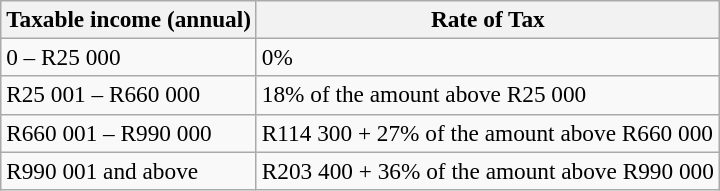<table class="wikitable" style="font-size:97%">
<tr>
<th>Taxable income (annual)</th>
<th>Rate of Tax</th>
</tr>
<tr>
<td>0 – R25 000</td>
<td>0%</td>
</tr>
<tr>
<td>R25 001 – R660 000</td>
<td>18% of the amount above R25 000</td>
</tr>
<tr>
<td>R660 001 – R990 000</td>
<td>R114 300 + 27% of the amount above R660 000</td>
</tr>
<tr>
<td>R990 001 and above</td>
<td>R203 400 + 36% of the amount above R990 000</td>
</tr>
</table>
